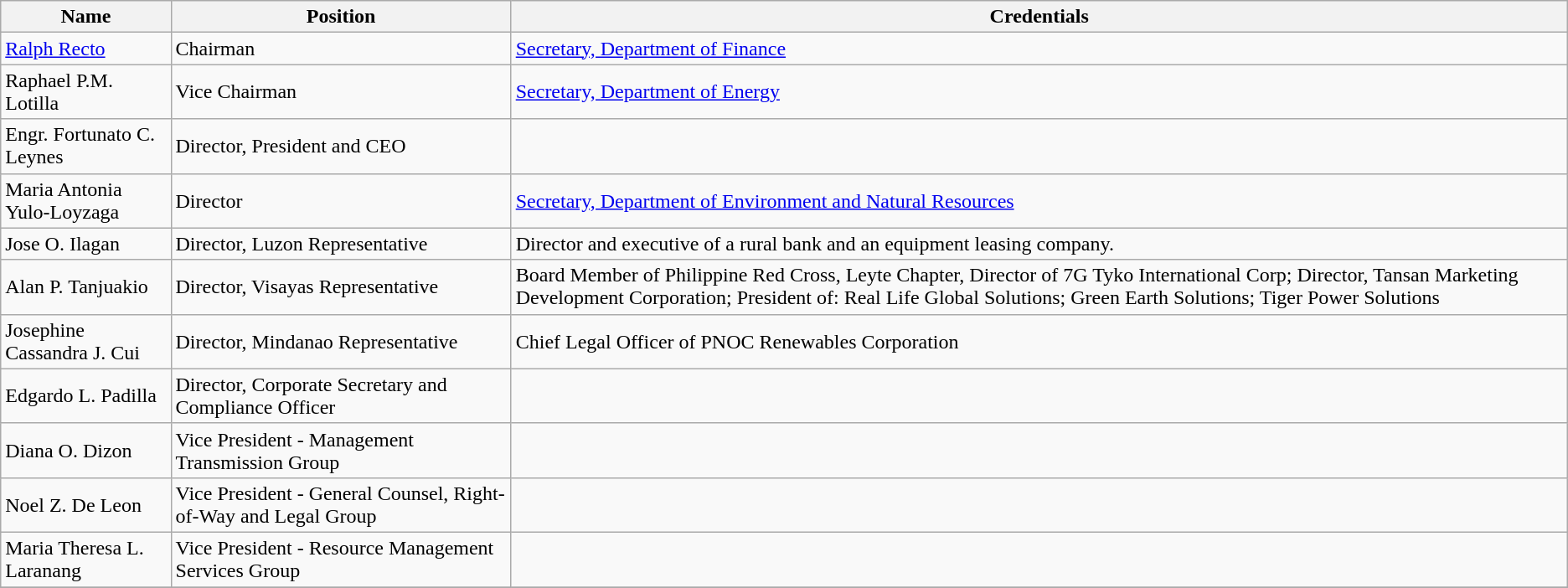<table class="wikitable">
<tr>
<th>Name</th>
<th>Position</th>
<th>Credentials</th>
</tr>
<tr>
<td><a href='#'>Ralph Recto</a></td>
<td>Chairman</td>
<td><a href='#'>Secretary, Department of Finance</a></td>
</tr>
<tr>
<td>Raphael P.M. Lotilla</td>
<td>Vice Chairman</td>
<td><a href='#'>Secretary, Department of Energy</a></td>
</tr>
<tr>
<td>Engr. Fortunato C. Leynes</td>
<td>Director, President and CEO</td>
<td></td>
</tr>
<tr>
<td>Maria Antonia Yulo-Loyzaga</td>
<td>Director</td>
<td><a href='#'>Secretary, Department of Environment and Natural Resources</a></td>
</tr>
<tr>
<td>Jose O. Ilagan</td>
<td>Director, Luzon Representative</td>
<td>Director and executive of a rural bank and an equipment leasing company.</td>
</tr>
<tr>
<td>Alan P. Tanjuakio</td>
<td>Director, Visayas Representative</td>
<td>Board Member of Philippine Red Cross, Leyte Chapter,  Director of 7G Tyko International Corp; Director, Tansan Marketing Development Corporation; President of: Real Life Global Solutions; Green Earth Solutions; Tiger Power Solutions</td>
</tr>
<tr>
<td>Josephine Cassandra J. Cui</td>
<td>Director, Mindanao Representative</td>
<td>Chief Legal Officer of PNOC Renewables Corporation</td>
</tr>
<tr>
<td>Edgardo L. Padilla</td>
<td>Director, Corporate Secretary and Compliance Officer</td>
<td></td>
</tr>
<tr>
<td>Diana O. Dizon</td>
<td>Vice President - Management Transmission Group</td>
<td></td>
</tr>
<tr>
<td>Noel Z. De Leon</td>
<td>Vice President - General Counsel, Right-of-Way and Legal Group</td>
<td></td>
</tr>
<tr>
<td>Maria Theresa L. Laranang</td>
<td>Vice President - Resource Management Services Group</td>
<td></td>
</tr>
<tr>
</tr>
</table>
